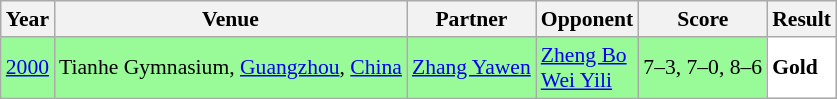<table class="sortable wikitable" style="font-size: 90%;">
<tr>
<th>Year</th>
<th>Venue</th>
<th>Partner</th>
<th>Opponent</th>
<th>Score</th>
<th>Result</th>
</tr>
<tr style="background:#98FB98">
<td align="center"><a href='#'>2000</a></td>
<td align="left">Tianhe Gymnasium, <a href='#'>Guangzhou</a>, <a href='#'>China</a></td>
<td align="left"> <a href='#'>Zhang Yawen</a></td>
<td align="left"> <a href='#'>Zheng Bo</a> <br>  <a href='#'>Wei Yili</a></td>
<td align="left">7–3, 7–0, 8–6</td>
<td style="text-align:left; background:white"> <strong>Gold</strong></td>
</tr>
</table>
